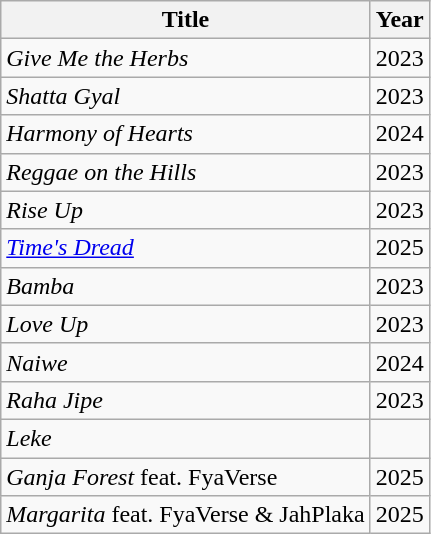<table class="wikitable">
<tr>
<th>Title</th>
<th>Year</th>
</tr>
<tr>
<td><em>Give Me the Herbs</em></td>
<td>2023</td>
</tr>
<tr>
<td><em>Shatta Gyal</em> </td>
<td>2023</td>
</tr>
<tr>
<td><em>Harmony of Hearts</em></td>
<td>2024</td>
</tr>
<tr>
<td><em>Reggae on the Hills</em></td>
<td>2023</td>
</tr>
<tr>
<td><em>Rise Up</em></td>
<td>2023</td>
</tr>
<tr>
<td><em><a href='#'>Time's Dread</a></em></td>
<td>2025</td>
</tr>
<tr>
<td><em>Bamba</em></td>
<td>2023</td>
</tr>
<tr>
<td><em>Love Up</em></td>
<td>2023</td>
</tr>
<tr>
<td><em>Naiwe</em></td>
<td>2024</td>
</tr>
<tr>
<td><em>Raha Jipe</em></td>
<td>2023</td>
</tr>
<tr>
<td><em>Leke</em></td>
<td></td>
</tr>
<tr>
<td><em>Ganja Forest</em> feat. FyaVerse</td>
<td>2025</td>
</tr>
<tr>
<td><em>Margarita</em> feat. FyaVerse & JahPlaka</td>
<td>2025</td>
</tr>
</table>
